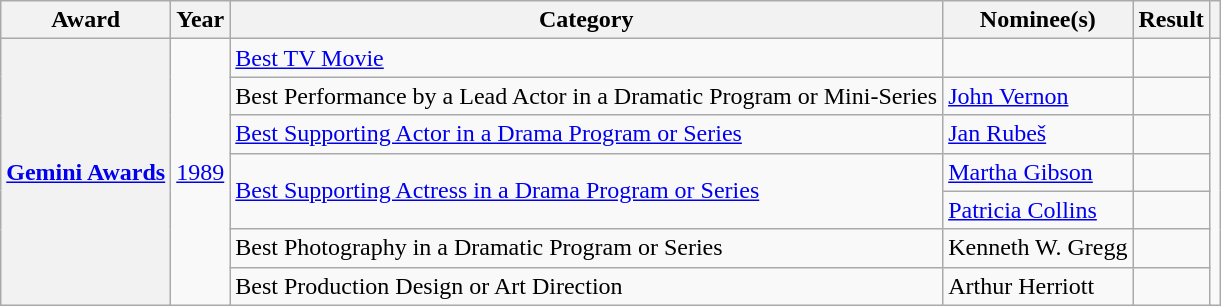<table class="wikitable sortable plainrowheaders">
<tr>
<th scope="col">Award</th>
<th scope="col">Year</th>
<th scope="col">Category</th>
<th scope="col">Nominee(s)</th>
<th scope="col">Result</th>
<th scope="col" class="unsortable"></th>
</tr>
<tr>
<th scope="row" rowspan="7"><a href='#'>Gemini Awards</a></th>
<td rowspan="7"><a href='#'>1989</a></td>
<td><a href='#'>Best TV Movie</a></td>
<td></td>
<td></td>
<td rowspan="7" style="text-align: center;"></td>
</tr>
<tr>
<td>Best Performance by a Lead Actor in a Dramatic Program or Mini-Series</td>
<td><a href='#'>John Vernon</a></td>
<td></td>
</tr>
<tr>
<td><a href='#'>Best Supporting Actor in a Drama Program or Series</a></td>
<td><a href='#'>Jan Rubeš</a></td>
<td></td>
</tr>
<tr>
<td rowspan=2><a href='#'>Best Supporting Actress in a Drama Program or Series</a></td>
<td><a href='#'>Martha Gibson</a></td>
<td></td>
</tr>
<tr>
<td><a href='#'>Patricia Collins</a></td>
<td></td>
</tr>
<tr>
<td>Best Photography in a Dramatic Program or Series</td>
<td>Kenneth W. Gregg</td>
<td></td>
</tr>
<tr>
<td>Best Production Design or Art Direction</td>
<td>Arthur Herriott</td>
<td></td>
</tr>
</table>
